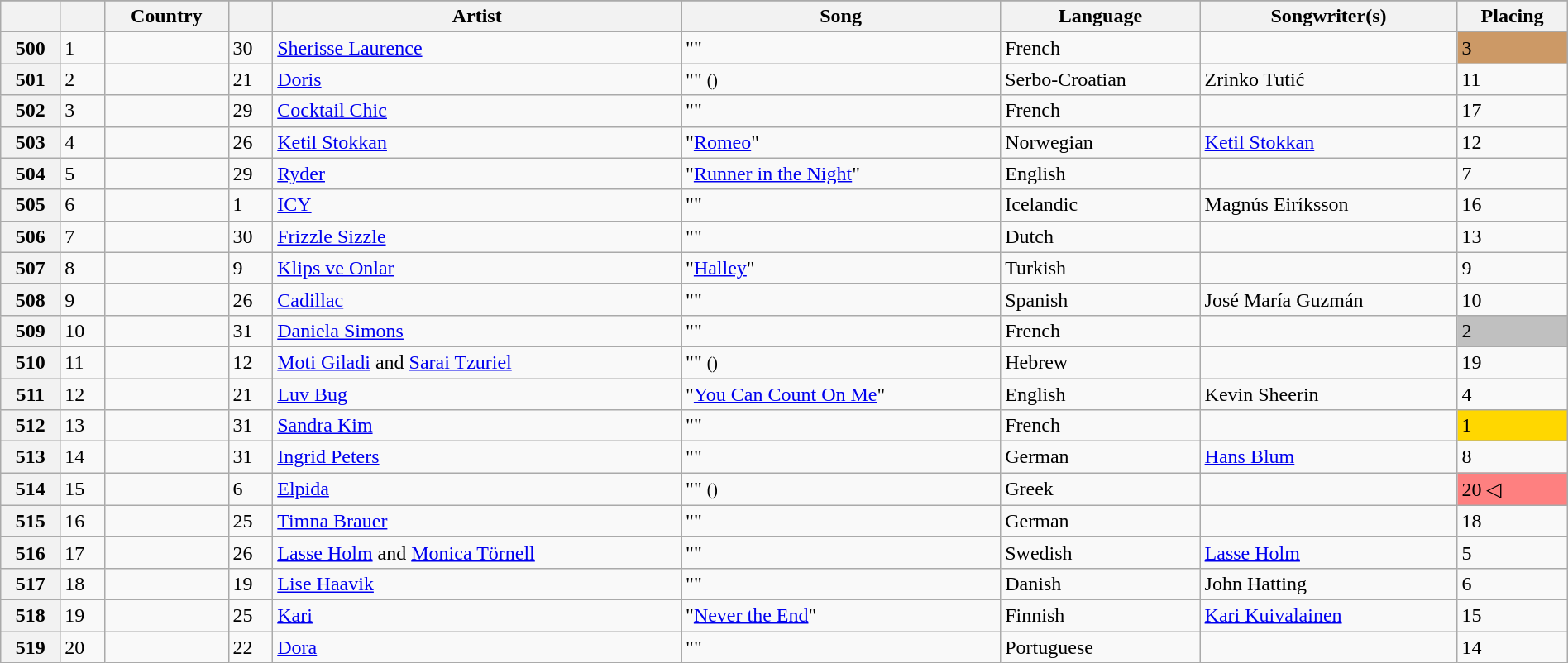<table class="wikitable plainrowheaders" style="width:100%">
<tr>
</tr>
<tr>
<th scope="col"></th>
<th scope="col"></th>
<th scope="col">Country</th>
<th scope="col"></th>
<th scope="col">Artist</th>
<th scope="col">Song</th>
<th scope="col">Language</th>
<th scope="col">Songwriter(s)</th>
<th scope="col">Placing</th>
</tr>
<tr>
<th scope="row">500</th>
<td>1</td>
<td></td>
<td>30</td>
<td><a href='#'>Sherisse Laurence</a></td>
<td>""</td>
<td>French</td>
<td></td>
<td bgcolor="#C96">3</td>
</tr>
<tr>
<th scope="row">501</th>
<td>2</td>
<td></td>
<td>21</td>
<td><a href='#'>Doris</a></td>
<td>"" <small>()</small></td>
<td>Serbo-Croatian</td>
<td>Zrinko Tutić</td>
<td>11</td>
</tr>
<tr>
<th scope="row">502</th>
<td>3</td>
<td></td>
<td>29</td>
<td><a href='#'>Cocktail Chic</a></td>
<td>""</td>
<td>French</td>
<td></td>
<td>17</td>
</tr>
<tr>
<th scope="row">503</th>
<td>4</td>
<td></td>
<td>26</td>
<td><a href='#'>Ketil Stokkan</a></td>
<td>"<a href='#'>Romeo</a>"</td>
<td>Norwegian</td>
<td><a href='#'>Ketil Stokkan</a></td>
<td>12</td>
</tr>
<tr>
<th scope="row">504</th>
<td>5</td>
<td></td>
<td>29</td>
<td><a href='#'>Ryder</a></td>
<td>"<a href='#'>Runner in the Night</a>"</td>
<td>English</td>
<td></td>
<td>7</td>
</tr>
<tr>
<th scope="row">505</th>
<td>6</td>
<td></td>
<td>1</td>
<td><a href='#'>ICY</a></td>
<td>""</td>
<td>Icelandic</td>
<td>Magnús Eiríksson</td>
<td>16</td>
</tr>
<tr>
<th scope="row">506</th>
<td>7</td>
<td></td>
<td>30</td>
<td><a href='#'>Frizzle Sizzle</a></td>
<td>""</td>
<td>Dutch</td>
<td></td>
<td>13</td>
</tr>
<tr>
<th scope="row">507</th>
<td>8</td>
<td></td>
<td>9</td>
<td><a href='#'>Klips ve Onlar</a></td>
<td>"<a href='#'>Halley</a>"</td>
<td>Turkish</td>
<td></td>
<td>9</td>
</tr>
<tr>
<th scope="row">508</th>
<td>9</td>
<td></td>
<td>26</td>
<td><a href='#'>Cadillac</a></td>
<td>""</td>
<td>Spanish</td>
<td>José María Guzmán</td>
<td>10</td>
</tr>
<tr>
<th scope="row">509</th>
<td>10</td>
<td></td>
<td>31</td>
<td><a href='#'>Daniela Simons</a></td>
<td>""</td>
<td>French</td>
<td></td>
<td bgcolor="silver">2</td>
</tr>
<tr>
<th scope="row">510</th>
<td>11</td>
<td></td>
<td>12</td>
<td><a href='#'>Moti Giladi</a> and <a href='#'>Sarai Tzuriel</a></td>
<td>"" <small>()</small></td>
<td>Hebrew</td>
<td></td>
<td>19</td>
</tr>
<tr>
<th scope="row">511</th>
<td>12</td>
<td></td>
<td>21</td>
<td><a href='#'>Luv Bug</a></td>
<td>"<a href='#'>You Can Count On Me</a>"</td>
<td>English</td>
<td>Kevin Sheerin</td>
<td>4</td>
</tr>
<tr>
<th scope="row">512</th>
<td>13</td>
<td></td>
<td>31</td>
<td><a href='#'>Sandra Kim</a></td>
<td>""</td>
<td>French</td>
<td></td>
<td bgcolor="gold">1</td>
</tr>
<tr>
<th scope="row">513</th>
<td>14</td>
<td></td>
<td>31</td>
<td><a href='#'>Ingrid Peters</a></td>
<td>""</td>
<td>German</td>
<td><a href='#'>Hans Blum</a></td>
<td>8</td>
</tr>
<tr>
<th scope="row">514</th>
<td>15</td>
<td></td>
<td>6</td>
<td><a href='#'>Elpida</a></td>
<td>"" <small>()</small></td>
<td>Greek</td>
<td></td>
<td bgcolor="#FE8080">20 ◁</td>
</tr>
<tr>
<th scope="row">515</th>
<td>16</td>
<td></td>
<td>25</td>
<td><a href='#'>Timna Brauer</a></td>
<td>""</td>
<td>German</td>
<td></td>
<td>18</td>
</tr>
<tr>
<th scope="row">516</th>
<td>17</td>
<td></td>
<td>26</td>
<td><a href='#'>Lasse Holm</a> and <a href='#'>Monica Törnell</a></td>
<td>""</td>
<td>Swedish</td>
<td><a href='#'>Lasse Holm</a></td>
<td>5</td>
</tr>
<tr>
<th scope="row">517</th>
<td>18</td>
<td></td>
<td>19</td>
<td><a href='#'>Lise Haavik</a></td>
<td>""</td>
<td>Danish</td>
<td>John Hatting</td>
<td>6</td>
</tr>
<tr>
<th scope="row">518</th>
<td>19</td>
<td></td>
<td>25</td>
<td><a href='#'>Kari</a></td>
<td>"<a href='#'>Never the End</a>"</td>
<td>Finnish</td>
<td><a href='#'>Kari Kuivalainen</a></td>
<td>15</td>
</tr>
<tr>
<th scope="row">519</th>
<td>20</td>
<td></td>
<td>22</td>
<td><a href='#'>Dora</a></td>
<td>""</td>
<td>Portuguese</td>
<td></td>
<td>14</td>
</tr>
</table>
